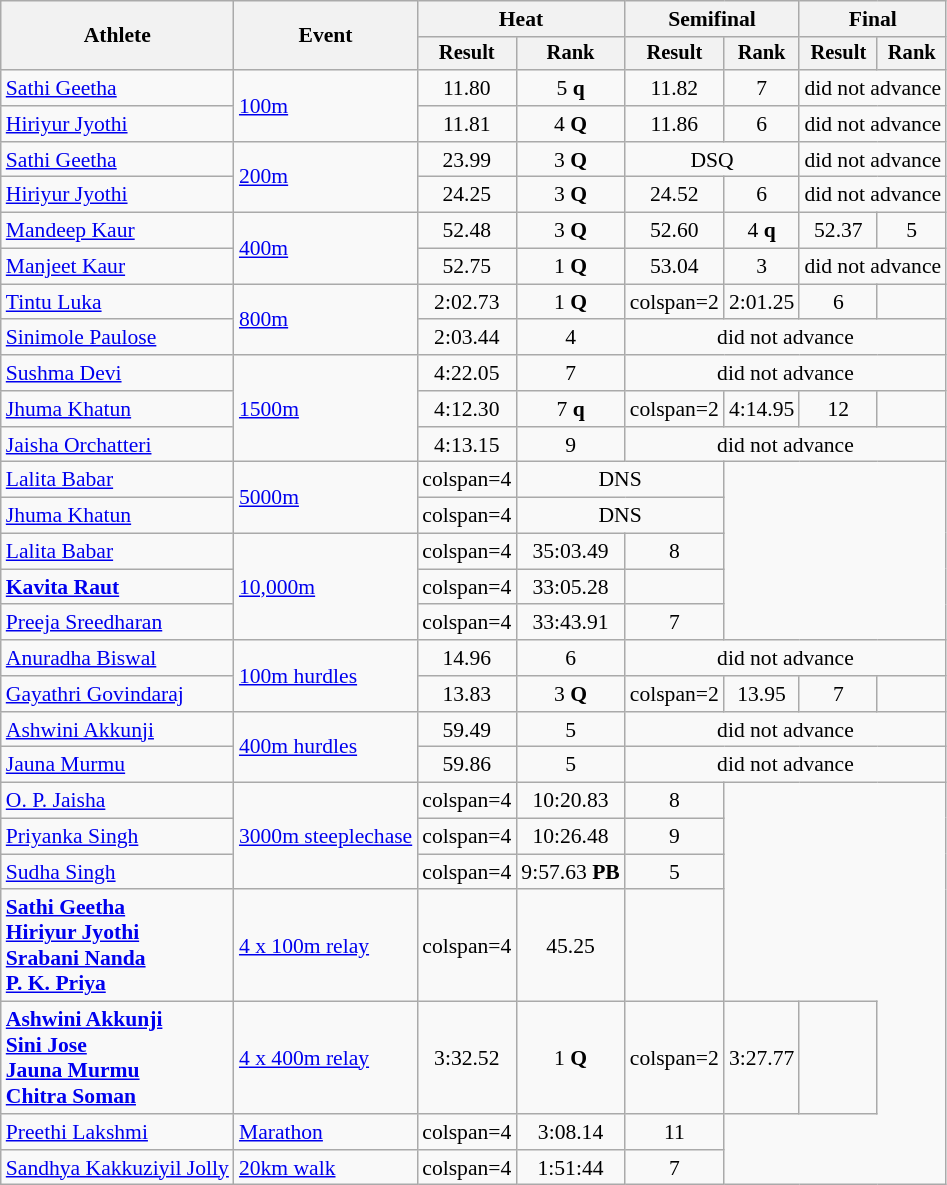<table class=wikitable style="font-size:90%">
<tr>
<th rowspan="2">Athlete</th>
<th rowspan="2">Event</th>
<th colspan="2">Heat</th>
<th colspan="2">Semifinal</th>
<th colspan="2">Final</th>
</tr>
<tr style="font-size:95%">
<th>Result</th>
<th>Rank</th>
<th>Result</th>
<th>Rank</th>
<th>Result</th>
<th>Rank</th>
</tr>
<tr align=center>
<td align=left><a href='#'>Sathi Geetha</a></td>
<td align=left rowspan=2><a href='#'>100m</a></td>
<td>11.80</td>
<td>5 <strong>q</strong></td>
<td>11.82</td>
<td>7</td>
<td colspan=2>did not advance</td>
</tr>
<tr align=center>
<td align=left><a href='#'>Hiriyur Jyothi</a></td>
<td>11.81</td>
<td>4 <strong>Q</strong></td>
<td>11.86</td>
<td>6</td>
<td colspan=2>did not advance</td>
</tr>
<tr align=center>
<td align=left><a href='#'>Sathi Geetha</a></td>
<td align=left rowspan=2><a href='#'>200m</a></td>
<td>23.99</td>
<td>3 <strong>Q</strong></td>
<td colspan=2>DSQ</td>
<td colspan=2>did not advance</td>
</tr>
<tr align=center>
<td align=left><a href='#'>Hiriyur Jyothi</a></td>
<td>24.25</td>
<td>3 <strong>Q</strong></td>
<td>24.52</td>
<td>6</td>
<td colspan=2>did not advance</td>
</tr>
<tr align=center>
<td align=left><a href='#'>Mandeep Kaur</a></td>
<td align=left rowspan=2><a href='#'>400m</a></td>
<td>52.48</td>
<td>3 <strong>Q</strong></td>
<td>52.60</td>
<td>4 <strong>q</strong></td>
<td>52.37</td>
<td>5</td>
</tr>
<tr align=center>
<td align=left><a href='#'>Manjeet Kaur</a></td>
<td>52.75</td>
<td>1 <strong>Q</strong></td>
<td>53.04</td>
<td>3</td>
<td colspan=2>did not advance</td>
</tr>
<tr align=center>
<td align=left><a href='#'>Tintu Luka</a></td>
<td align=left rowspan=2><a href='#'>800m</a></td>
<td>2:02.73</td>
<td>1 <strong>Q</strong></td>
<td>colspan=2 </td>
<td>2:01.25</td>
<td>6</td>
</tr>
<tr align=center>
<td align=left><a href='#'>Sinimole Paulose</a></td>
<td>2:03.44</td>
<td>4</td>
<td colspan=4>did not advance</td>
</tr>
<tr align=center>
<td align=left><a href='#'>Sushma Devi</a></td>
<td align=left rowspan=3><a href='#'>1500m</a></td>
<td>4:22.05</td>
<td>7</td>
<td colspan=4>did not advance</td>
</tr>
<tr align=center>
<td align=left><a href='#'>Jhuma Khatun</a></td>
<td>4:12.30</td>
<td>7 <strong>q</strong></td>
<td>colspan=2 </td>
<td>4:14.95</td>
<td>12</td>
</tr>
<tr align=center>
<td align=left><a href='#'>Jaisha Orchatteri</a></td>
<td>4:13.15</td>
<td>9</td>
<td colspan=4>did not advance</td>
</tr>
<tr align=center>
<td align=left><a href='#'>Lalita Babar</a></td>
<td align=left rowspan=2><a href='#'>5000m</a></td>
<td>colspan=4 </td>
<td colspan=2>DNS</td>
</tr>
<tr align=center>
<td align=left><a href='#'>Jhuma Khatun</a></td>
<td>colspan=4 </td>
<td colspan=2>DNS</td>
</tr>
<tr align=center>
<td align=left><a href='#'>Lalita Babar</a></td>
<td align=left rowspan=3><a href='#'>10,000m</a></td>
<td>colspan=4 </td>
<td>35:03.49</td>
<td>8</td>
</tr>
<tr align=center>
<td align=left><strong><a href='#'>Kavita Raut</a></strong></td>
<td>colspan=4 </td>
<td>33:05.28</td>
<td></td>
</tr>
<tr align=center>
<td align=left><a href='#'>Preeja Sreedharan</a></td>
<td>colspan=4 </td>
<td>33:43.91</td>
<td>7</td>
</tr>
<tr align=center>
<td align=left><a href='#'>Anuradha Biswal</a></td>
<td align=left rowspan=2><a href='#'>100m hurdles</a></td>
<td>14.96</td>
<td>6</td>
<td colspan=4>did not advance</td>
</tr>
<tr align=center>
<td align=left><a href='#'>Gayathri Govindaraj</a></td>
<td>13.83</td>
<td>3 <strong>Q</strong></td>
<td>colspan=2 </td>
<td>13.95</td>
<td>7</td>
</tr>
<tr align=center>
<td align=left><a href='#'>Ashwini Akkunji</a></td>
<td align=left rowspan=2><a href='#'>400m hurdles</a></td>
<td>59.49</td>
<td>5</td>
<td colspan=4>did not advance</td>
</tr>
<tr align=center>
<td align=left><a href='#'>Jauna Murmu</a></td>
<td>59.86</td>
<td>5</td>
<td colspan=4>did not advance</td>
</tr>
<tr align=center>
<td align=left><a href='#'>O. P. Jaisha</a></td>
<td align=left rowspan=3><a href='#'>3000m steeplechase</a></td>
<td>colspan=4 </td>
<td>10:20.83</td>
<td>8</td>
</tr>
<tr align=center>
<td align=left><a href='#'>Priyanka Singh</a></td>
<td>colspan=4 </td>
<td>10:26.48</td>
<td>9</td>
</tr>
<tr align=center>
<td align=left><a href='#'>Sudha Singh</a></td>
<td>colspan=4 </td>
<td>9:57.63 <strong>PB</strong></td>
<td>5</td>
</tr>
<tr align=center>
<td align=left><strong><a href='#'>Sathi Geetha</a><br><a href='#'>Hiriyur Jyothi</a><br><a href='#'>Srabani Nanda</a><br><a href='#'>P. K. Priya</a></strong></td>
<td align=left><a href='#'>4 x 100m relay</a></td>
<td>colspan=4 </td>
<td>45.25</td>
<td></td>
</tr>
<tr align=center>
<td align=left><strong><a href='#'>Ashwini Akkunji</a><br><a href='#'>Sini Jose</a><br><a href='#'>Jauna Murmu</a><br><a href='#'>Chitra Soman</a></strong></td>
<td align=left><a href='#'>4 x 400m relay</a></td>
<td>3:32.52</td>
<td>1 <strong>Q</strong></td>
<td>colspan=2 </td>
<td>3:27.77</td>
<td></td>
</tr>
<tr align=center>
<td align=left><a href='#'>Preethi Lakshmi</a></td>
<td align=left><a href='#'>Marathon</a></td>
<td>colspan=4 </td>
<td>3:08.14</td>
<td>11</td>
</tr>
<tr align=center>
<td align=left><a href='#'>Sandhya Kakkuziyil Jolly</a></td>
<td align=left><a href='#'>20km walk</a></td>
<td>colspan=4 </td>
<td>1:51:44</td>
<td>7</td>
</tr>
</table>
